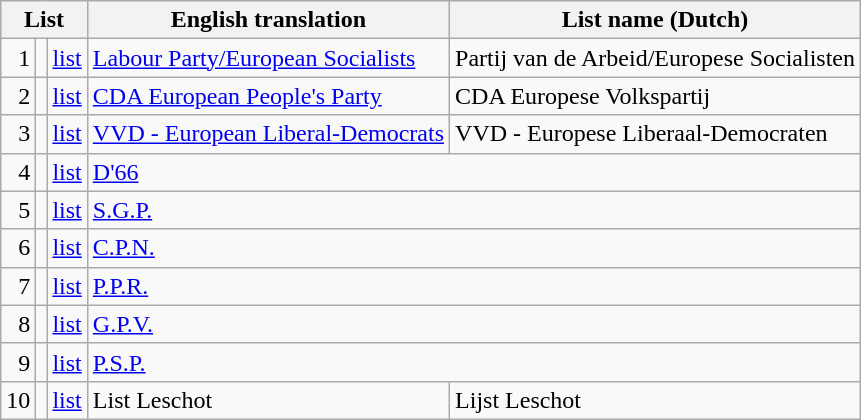<table class="wikitable">
<tr>
<th colspan="3">List</th>
<th>English translation</th>
<th>List name (Dutch)</th>
</tr>
<tr>
<td style="text-align:right;">1</td>
<td></td>
<td><a href='#'>list</a></td>
<td><a href='#'>Labour Party/European Socialists</a></td>
<td>Partij van de Arbeid/Europese Socialisten</td>
</tr>
<tr>
<td style="text-align:right;">2</td>
<td></td>
<td><a href='#'>list</a></td>
<td><a href='#'>CDA European People's Party</a></td>
<td>CDA Europese Volkspartij</td>
</tr>
<tr>
<td style="text-align:right;">3</td>
<td></td>
<td><a href='#'>list</a></td>
<td><a href='#'>VVD - European Liberal-Democrats</a></td>
<td>VVD - Europese Liberaal-Democraten</td>
</tr>
<tr>
<td style="text-align:right;">4</td>
<td></td>
<td><a href='#'>list</a></td>
<td colspan="2"><a href='#'>D'66</a></td>
</tr>
<tr>
<td style="text-align:right;">5</td>
<td></td>
<td><a href='#'>list</a></td>
<td colspan="2"><a href='#'>S.G.P.</a></td>
</tr>
<tr>
<td style="text-align:right;">6</td>
<td></td>
<td><a href='#'>list</a></td>
<td colspan="2"><a href='#'>C.P.N.</a></td>
</tr>
<tr>
<td style="text-align:right;">7</td>
<td></td>
<td><a href='#'>list</a></td>
<td colspan="2"><a href='#'>P.P.R.</a></td>
</tr>
<tr>
<td style="text-align:right;">8</td>
<td></td>
<td><a href='#'>list</a></td>
<td colspan="2"><a href='#'>G.P.V.</a></td>
</tr>
<tr>
<td style="text-align:right;">9</td>
<td></td>
<td><a href='#'>list</a></td>
<td colspan="2"><a href='#'>P.S.P.</a></td>
</tr>
<tr>
<td style="text-align:right;">10</td>
<td></td>
<td><a href='#'>list</a></td>
<td>List Leschot</td>
<td>Lijst Leschot</td>
</tr>
</table>
